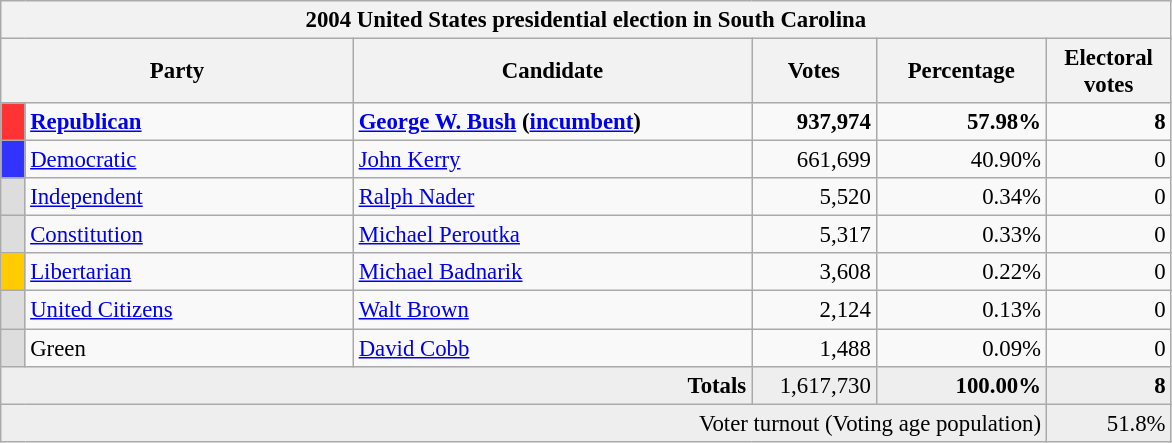<table class="wikitable" style="font-size: 95%;">
<tr>
<th colspan="6">2004 United States presidential election in South Carolina</th>
</tr>
<tr>
<th colspan="2" style="width: 15em">Party</th>
<th style="width: 17em">Candidate</th>
<th style="width: 5em">Votes</th>
<th style="width: 7em">Percentage</th>
<th style="width: 5em">Electoral votes</th>
</tr>
<tr>
<th style="background:#f33; width:3px;"></th>
<td style="width: 130px"><strong><a href='#'>Republican</a></strong></td>
<td><strong><a href='#'>George W. Bush</a> (<a href='#'>incumbent</a>)</strong></td>
<td style="text-align:right;"><strong>937,974</strong></td>
<td style="text-align:right;"><strong>57.98%</strong></td>
<td style="text-align:right;"><strong>8</strong></td>
</tr>
<tr>
<th style="background:#33f; width:3px;"></th>
<td style="width: 130px"><a href='#'>Democratic</a></td>
<td><a href='#'>John Kerry</a></td>
<td style="text-align:right;">661,699</td>
<td style="text-align:right;">40.90%</td>
<td style="text-align:right;">0</td>
</tr>
<tr>
<th style="background:#ddd; width:3px;"></th>
<td style="width: 130px"><a href='#'>Independent</a></td>
<td><a href='#'>Ralph Nader</a></td>
<td style="text-align:right;">5,520</td>
<td style="text-align:right;">0.34%</td>
<td style="text-align:right;">0</td>
</tr>
<tr>
<th style="background:#ddd; width:3px;"></th>
<td style="width: 130px"><a href='#'>Constitution</a></td>
<td><a href='#'>Michael Peroutka</a></td>
<td style="text-align:right;">5,317</td>
<td style="text-align:right;">0.33%</td>
<td style="text-align:right;">0</td>
</tr>
<tr>
<th style="background:#fc0; width:3px;"></th>
<td style="width: 130px"><a href='#'>Libertarian</a></td>
<td><a href='#'>Michael Badnarik</a></td>
<td style="text-align:right;">3,608</td>
<td style="text-align:right;">0.22%</td>
<td style="text-align:right;">0</td>
</tr>
<tr>
<th style="background:#ddd; width:3px;"></th>
<td style="width: 130px"><a href='#'>United Citizens</a></td>
<td><a href='#'>Walt Brown</a></td>
<td style="text-align:right;">2,124</td>
<td style="text-align:right;">0.13%</td>
<td style="text-align:right;">0</td>
</tr>
<tr>
<th style="background:#ddd; width:3px;"></th>
<td style="width: 130px">Green</td>
<td><a href='#'>David Cobb</a></td>
<td style="text-align:right;">1,488</td>
<td style="text-align:right;">0.09%</td>
<td style="text-align:right;">0</td>
</tr>
<tr style="background:#eee; text-align:right;">
<td colspan="3"><strong>Totals</strong></td>
<td>1,617,730</td>
<td><strong>100.00%</strong></td>
<td><strong>8</strong></td>
</tr>
<tr style="background:#eee; text-align:right;">
<td colspan="5">Voter turnout (Voting age population)</td>
<td>51.8%</td>
</tr>
</table>
